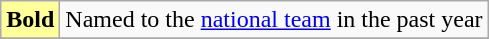<table class="wikitable">
<tr>
<td style="background-color:#FFFF99"><strong>Bold</strong></td>
<td>Named to the <a href='#'>national team</a> in the past year</td>
</tr>
<tr>
</tr>
</table>
